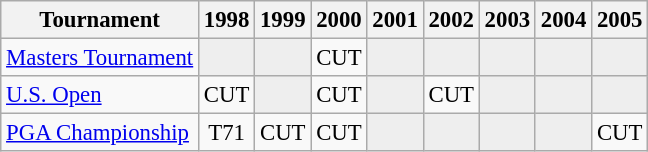<table class="wikitable" style="font-size:95%;text-align:center;">
<tr>
<th>Tournament</th>
<th>1998</th>
<th>1999</th>
<th>2000</th>
<th>2001</th>
<th>2002</th>
<th>2003</th>
<th>2004</th>
<th>2005</th>
</tr>
<tr>
<td align=left><a href='#'>Masters Tournament</a></td>
<td style="background:#eeeeee;"></td>
<td style="background:#eeeeee;"></td>
<td>CUT</td>
<td style="background:#eeeeee;"></td>
<td style="background:#eeeeee;"></td>
<td style="background:#eeeeee;"></td>
<td style="background:#eeeeee;"></td>
<td style="background:#eeeeee;"></td>
</tr>
<tr>
<td align=left><a href='#'>U.S. Open</a></td>
<td>CUT</td>
<td style="background:#eeeeee;"></td>
<td>CUT</td>
<td style="background:#eeeeee;"></td>
<td>CUT</td>
<td style="background:#eeeeee;"></td>
<td style="background:#eeeeee;"></td>
<td style="background:#eeeeee;"></td>
</tr>
<tr>
<td align=left><a href='#'>PGA Championship</a></td>
<td>T71</td>
<td>CUT</td>
<td>CUT</td>
<td style="background:#eeeeee;"></td>
<td style="background:#eeeeee;"></td>
<td style="background:#eeeeee;"></td>
<td style="background:#eeeeee;"></td>
<td>CUT</td>
</tr>
</table>
